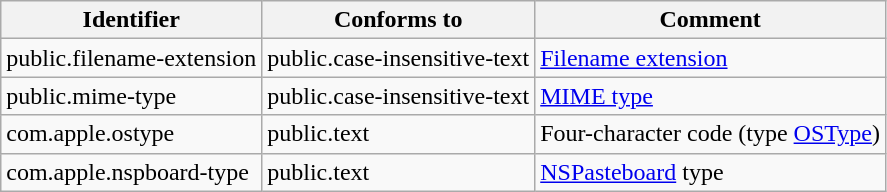<table class="wikitable">
<tr>
<th>Identifier</th>
<th>Conforms to</th>
<th>Comment</th>
</tr>
<tr>
<td>public.filename-extension</td>
<td>public.case-insensitive-text</td>
<td><a href='#'>Filename extension</a></td>
</tr>
<tr>
<td>public.mime-type</td>
<td>public.case-insensitive-text</td>
<td><a href='#'>MIME type</a></td>
</tr>
<tr>
<td>com.apple.ostype</td>
<td>public.text</td>
<td>Four-character code (type <a href='#'>OSType</a>)</td>
</tr>
<tr>
<td>com.apple.nspboard-type</td>
<td>public.text</td>
<td><a href='#'>NSPasteboard</a> type</td>
</tr>
</table>
